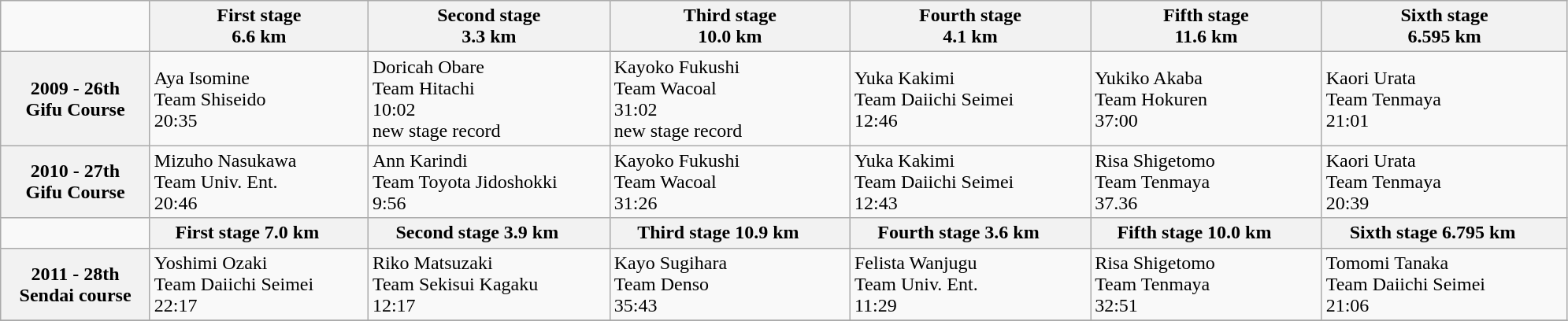<table class="wikitable" style="text-align:left; width:105%; align:top;">
<tr>
<td></td>
<th scope="col">First stage<br>6.6 km</th>
<th scope="col">Second stage<br>3.3 km</th>
<th scope="col">Third stage<br>10.0 km</th>
<th scope="col">Fourth stage<br>4.1 km</th>
<th scope="col">Fifth stage<br>11.6 km</th>
<th scope="col">Sixth stage<br>6.595 km</th>
</tr>
<tr>
<th scope="row">2009 - 26th<br>Gifu Course</th>
<td>Aya Isomine<br>Team Shiseido<br>20:35</td>
<td>Doricah Obare<br>Team Hitachi<br>10:02<br>new stage record</td>
<td>Kayoko Fukushi<br>Team Wacoal<br>31:02<br>new stage record</td>
<td>Yuka Kakimi<br>Team Daiichi Seimei<br>12:46</td>
<td>Yukiko Akaba<br>Team Hokuren<br>37:00</td>
<td>Kaori Urata<br>Team Tenmaya<br>21:01</td>
</tr>
<tr>
<th scope="row">2010 - 27th<br>Gifu Course</th>
<td>Mizuho Nasukawa<br>Team Univ. Ent.<br>20:46</td>
<td>Ann Karindi<br>Team Toyota Jidoshokki<br>9:56</td>
<td>Kayoko Fukushi<br>Team Wacoal<br>31:26</td>
<td>Yuka Kakimi<br>Team Daiichi Seimei<br>12:43</td>
<td>Risa Shigetomo<br>Team Tenmaya<br>37.36</td>
<td>Kaori Urata<br>Team Tenmaya<br>20:39</td>
</tr>
<tr>
<td></td>
<th scope="col">First stage 7.0 km     </th>
<th scope="col">Second stage 3.9 km     </th>
<th scope="col">Third stage 10.9 km     </th>
<th scope="col">Fourth stage 3.6 km     </th>
<th scope="col">Fifth stage 10.0 km     </th>
<th scope="col">Sixth stage 6.795 km     </th>
</tr>
<tr>
<th scope="row">2011 - 28th<br>Sendai course</th>
<td>Yoshimi Ozaki<br>Team Daiichi Seimei<br>22:17</td>
<td>Riko Matsuzaki<br>Team Sekisui Kagaku<br>12:17</td>
<td>Kayo Sugihara<br>Team Denso<br>35:43</td>
<td>Felista Wanjugu<br>Team Univ. Ent.<br>11:29</td>
<td>Risa Shigetomo<br>Team Tenmaya<br>32:51</td>
<td>Tomomi Tanaka<br>Team Daiichi Seimei<br> 21:06</td>
</tr>
<tr>
</tr>
</table>
